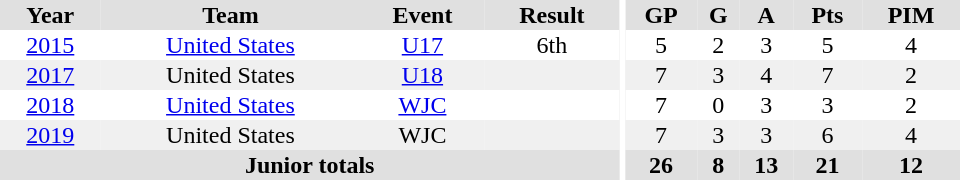<table border="0" cellpadding="1" cellspacing="0" ID="Table3" style="text-align:center; width:40em">
<tr ALIGN="center" bgcolor="#e0e0e0">
<th>Year</th>
<th>Team</th>
<th>Event</th>
<th>Result</th>
<th rowspan="99" bgcolor="#ffffff"></th>
<th>GP</th>
<th>G</th>
<th>A</th>
<th>Pts</th>
<th>PIM</th>
</tr>
<tr>
<td><a href='#'>2015</a></td>
<td><a href='#'>United States</a></td>
<td><a href='#'>U17</a></td>
<td>6th</td>
<td>5</td>
<td>2</td>
<td>3</td>
<td>5</td>
<td>4</td>
</tr>
<tr bgcolor="#f0f0f0">
<td><a href='#'>2017</a></td>
<td>United States</td>
<td><a href='#'>U18</a></td>
<td></td>
<td>7</td>
<td>3</td>
<td>4</td>
<td>7</td>
<td>2</td>
</tr>
<tr>
<td><a href='#'>2018</a></td>
<td><a href='#'>United States</a></td>
<td><a href='#'>WJC</a></td>
<td></td>
<td>7</td>
<td>0</td>
<td>3</td>
<td>3</td>
<td>2</td>
</tr>
<tr bgcolor="#f0f0f0">
<td><a href='#'>2019</a></td>
<td>United States</td>
<td>WJC</td>
<td></td>
<td>7</td>
<td>3</td>
<td>3</td>
<td>6</td>
<td>4</td>
</tr>
<tr bgcolor="#e0e0e0">
<th colspan="4">Junior totals</th>
<th>26</th>
<th>8</th>
<th>13</th>
<th>21</th>
<th>12</th>
</tr>
</table>
